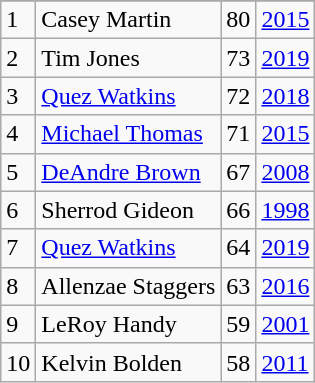<table class="wikitable">
<tr>
</tr>
<tr>
<td>1</td>
<td>Casey Martin</td>
<td>80</td>
<td><a href='#'>2015</a></td>
</tr>
<tr>
<td>2</td>
<td>Tim Jones</td>
<td>73</td>
<td><a href='#'>2019</a></td>
</tr>
<tr>
<td>3</td>
<td><a href='#'>Quez Watkins</a></td>
<td>72</td>
<td><a href='#'>2018</a></td>
</tr>
<tr>
<td>4</td>
<td><a href='#'>Michael Thomas</a></td>
<td>71</td>
<td><a href='#'>2015</a></td>
</tr>
<tr>
<td>5</td>
<td><a href='#'>DeAndre Brown</a></td>
<td>67</td>
<td><a href='#'>2008</a></td>
</tr>
<tr>
<td>6</td>
<td>Sherrod Gideon</td>
<td>66</td>
<td><a href='#'>1998</a></td>
</tr>
<tr>
<td>7</td>
<td><a href='#'>Quez Watkins</a></td>
<td>64</td>
<td><a href='#'>2019</a></td>
</tr>
<tr>
<td>8</td>
<td>Allenzae Staggers</td>
<td>63</td>
<td><a href='#'>2016</a></td>
</tr>
<tr>
<td>9</td>
<td>LeRoy Handy</td>
<td>59</td>
<td><a href='#'>2001</a></td>
</tr>
<tr>
<td>10</td>
<td>Kelvin Bolden</td>
<td>58</td>
<td><a href='#'>2011</a></td>
</tr>
</table>
